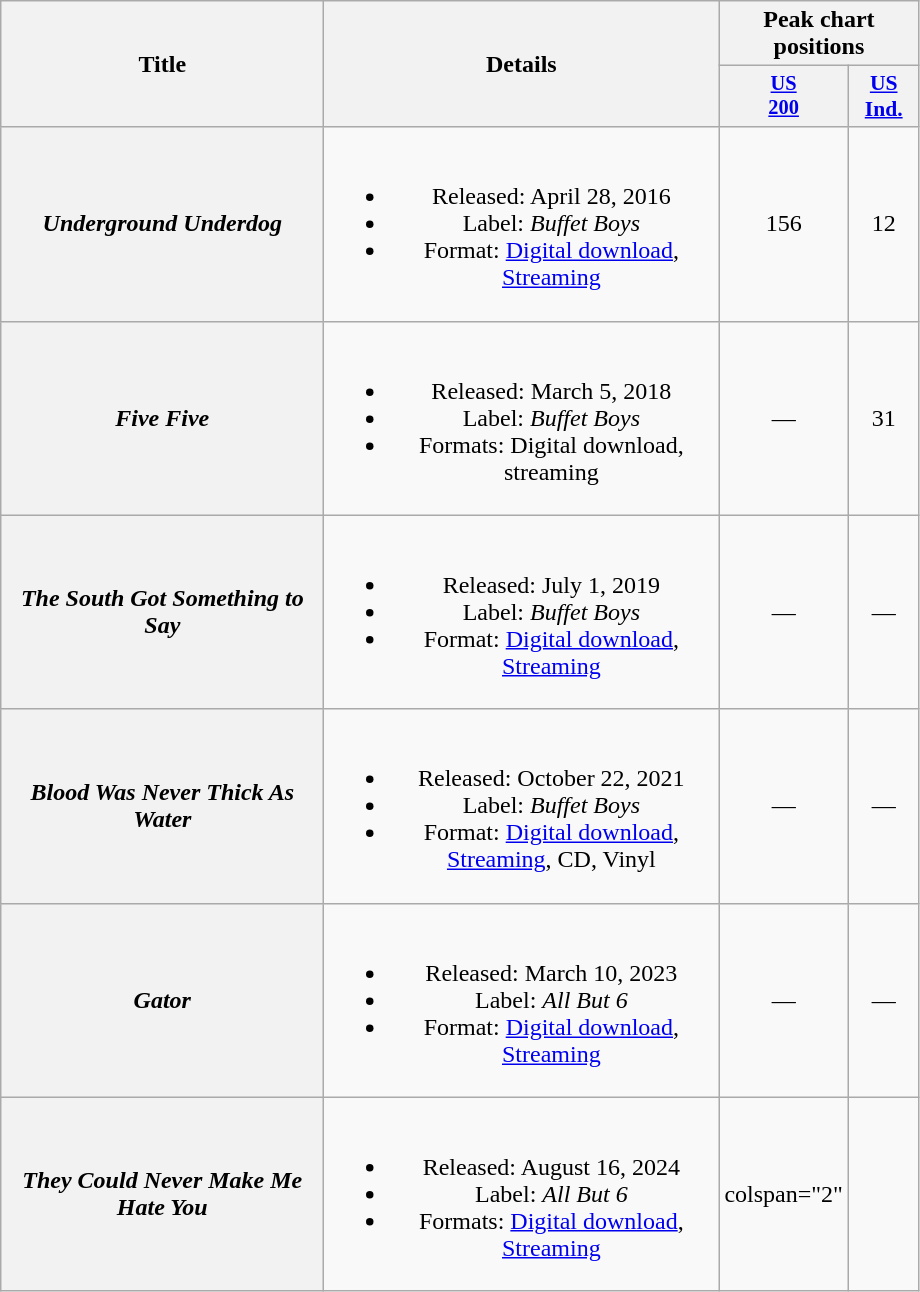<table class="wikitable plainrowheaders" style="text-align:center;">
<tr>
<th scope="col" rowspan="2" style="width:13em;">Title</th>
<th scope="col" rowspan="2" style="width:16em;">Details</th>
<th scope="col" colspan="2">Peak chart positions</th>
</tr>
<tr>
<th scope="col" style="width:3em;font-size:85%;"><a href='#'>US<br>200</a><br></th>
<th scope="col" style="width:2.8em;font-size:90%;"><a href='#'>US<br>Ind.</a><br></th>
</tr>
<tr>
<th scope="row"><em>Underground Underdog</em></th>
<td><br><ul><li>Released: April 28, 2016</li><li>Label: <em>Buffet Boys</em></li><li>Format: <a href='#'>Digital download</a>, <a href='#'>Streaming</a></li></ul></td>
<td>156</td>
<td>12</td>
</tr>
<tr>
<th scope="row"><em>Five Five</em></th>
<td><br><ul><li>Released: March 5, 2018</li><li>Label: <em>Buffet Boys</em></li><li>Formats: Digital download, streaming</li></ul></td>
<td>—</td>
<td>31</td>
</tr>
<tr>
<th scope="row"><em>The South Got Something to Say</em></th>
<td><br><ul><li>Released: July 1, 2019</li><li>Label: <em>Buffet Boys</em></li><li>Format: <a href='#'>Digital download</a>, <a href='#'>Streaming</a></li></ul></td>
<td>—</td>
<td>—</td>
</tr>
<tr>
<th scope="row"><em>Blood Was Never Thick As Water</em></th>
<td><br><ul><li>Released: October 22, 2021</li><li>Label: <em>Buffet Boys</em></li><li>Format: <a href='#'>Digital download</a>, <a href='#'>Streaming</a>, CD, Vinyl</li></ul></td>
<td>—</td>
<td>—</td>
</tr>
<tr>
<th scope="row"><em>Gator</em></th>
<td><br><ul><li>Released: March 10, 2023</li><li>Label: <em>All But 6</em></li><li>Format: <a href='#'>Digital download</a>, <a href='#'>Streaming</a></li></ul></td>
<td>—</td>
<td>—</td>
</tr>
<tr>
<th scope="row"><em>They Could Never Make Me Hate You</em></th>
<td><br><ul><li>Released: August 16, 2024</li><li>Label: <em>All But 6</em></li><li>Formats: <a href='#'>Digital download</a>, <a href='#'>Streaming</a></li></ul></td>
<td>colspan="2" </td>
</tr>
</table>
